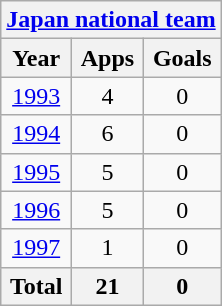<table class="wikitable" style="text-align:center">
<tr>
<th colspan=3><a href='#'>Japan national team</a></th>
</tr>
<tr>
<th>Year</th>
<th>Apps</th>
<th>Goals</th>
</tr>
<tr>
<td><a href='#'>1993</a></td>
<td>4</td>
<td>0</td>
</tr>
<tr>
<td><a href='#'>1994</a></td>
<td>6</td>
<td>0</td>
</tr>
<tr>
<td><a href='#'>1995</a></td>
<td>5</td>
<td>0</td>
</tr>
<tr>
<td><a href='#'>1996</a></td>
<td>5</td>
<td>0</td>
</tr>
<tr>
<td><a href='#'>1997</a></td>
<td>1</td>
<td>0</td>
</tr>
<tr>
<th>Total</th>
<th>21</th>
<th>0</th>
</tr>
</table>
